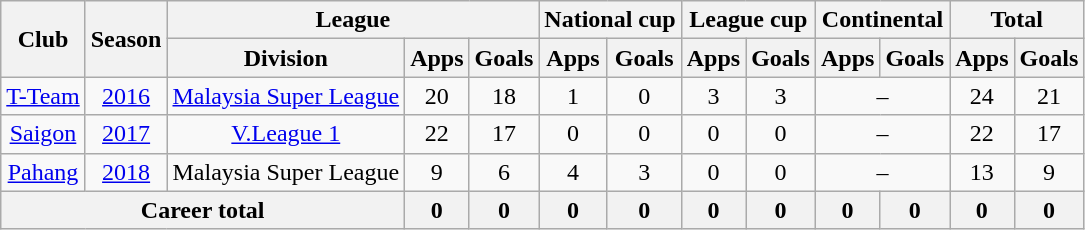<table class=wikitable style="text-align:center">
<tr>
<th rowspan="2">Club</th>
<th rowspan="2">Season</th>
<th colspan="3">League</th>
<th colspan="2">National cup</th>
<th colspan="2">League cup</th>
<th colspan="2">Continental</th>
<th colspan="2">Total</th>
</tr>
<tr>
<th>Division</th>
<th>Apps</th>
<th>Goals</th>
<th>Apps</th>
<th>Goals</th>
<th>Apps</th>
<th>Goals</th>
<th>Apps</th>
<th>Goals</th>
<th>Apps</th>
<th>Goals</th>
</tr>
<tr>
<td><a href='#'>T-Team</a></td>
<td><a href='#'>2016</a></td>
<td><a href='#'>Malaysia Super League</a></td>
<td>20</td>
<td>18</td>
<td>1</td>
<td>0</td>
<td>3</td>
<td>3</td>
<td colspan="2">–</td>
<td>24</td>
<td>21</td>
</tr>
<tr>
<td><a href='#'>Saigon</a></td>
<td><a href='#'>2017</a></td>
<td><a href='#'>V.League 1</a></td>
<td>22</td>
<td>17</td>
<td>0</td>
<td>0</td>
<td>0</td>
<td>0</td>
<td colspan="2">–</td>
<td>22</td>
<td>17</td>
</tr>
<tr>
<td><a href='#'>Pahang</a></td>
<td><a href='#'>2018</a></td>
<td>Malaysia Super League</td>
<td>9</td>
<td>6</td>
<td>4</td>
<td>3</td>
<td>0</td>
<td>0</td>
<td colspan="2">–</td>
<td>13</td>
<td>9</td>
</tr>
<tr>
<th colspan="3">Career total</th>
<th>0</th>
<th>0</th>
<th>0</th>
<th>0</th>
<th>0</th>
<th>0</th>
<th>0</th>
<th>0</th>
<th>0</th>
<th>0</th>
</tr>
</table>
